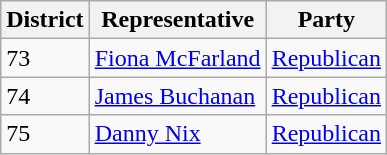<table class="wikitable">
<tr>
<th>District</th>
<th>Representative</th>
<th>Party</th>
</tr>
<tr>
<td>73</td>
<td><a href='#'>Fiona McFarland</a></td>
<td><a href='#'>Republican</a></td>
</tr>
<tr>
<td>74</td>
<td><a href='#'> James Buchanan</a></td>
<td><a href='#'>Republican</a></td>
</tr>
<tr>
<td>75</td>
<td><a href='#'>Danny Nix</a></td>
<td><a href='#'>Republican</a></td>
</tr>
</table>
